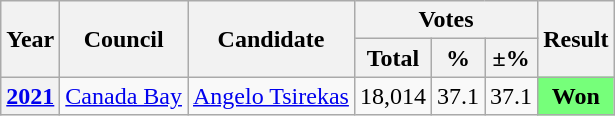<table class="wikitable sortable">
<tr>
<th rowspan="2">Year</th>
<th rowspan="2">Council</th>
<th rowspan="2">Candidate</th>
<th colspan="3">Votes</th>
<th rowspan="2">Result</th>
</tr>
<tr>
<th>Total</th>
<th>%</th>
<th>±%</th>
</tr>
<tr>
<th rowspan="3"><a href='#'>2021</a></th>
<td><a href='#'>Canada Bay</a></td>
<td><a href='#'>Angelo Tsirekas</a></td>
<td align="center">18,014</td>
<td align="center">37.1</td>
<td align="center"> 37.1</td>
<td align="center"; style=background:#76FF7A><strong>Won</strong></td>
</tr>
</table>
